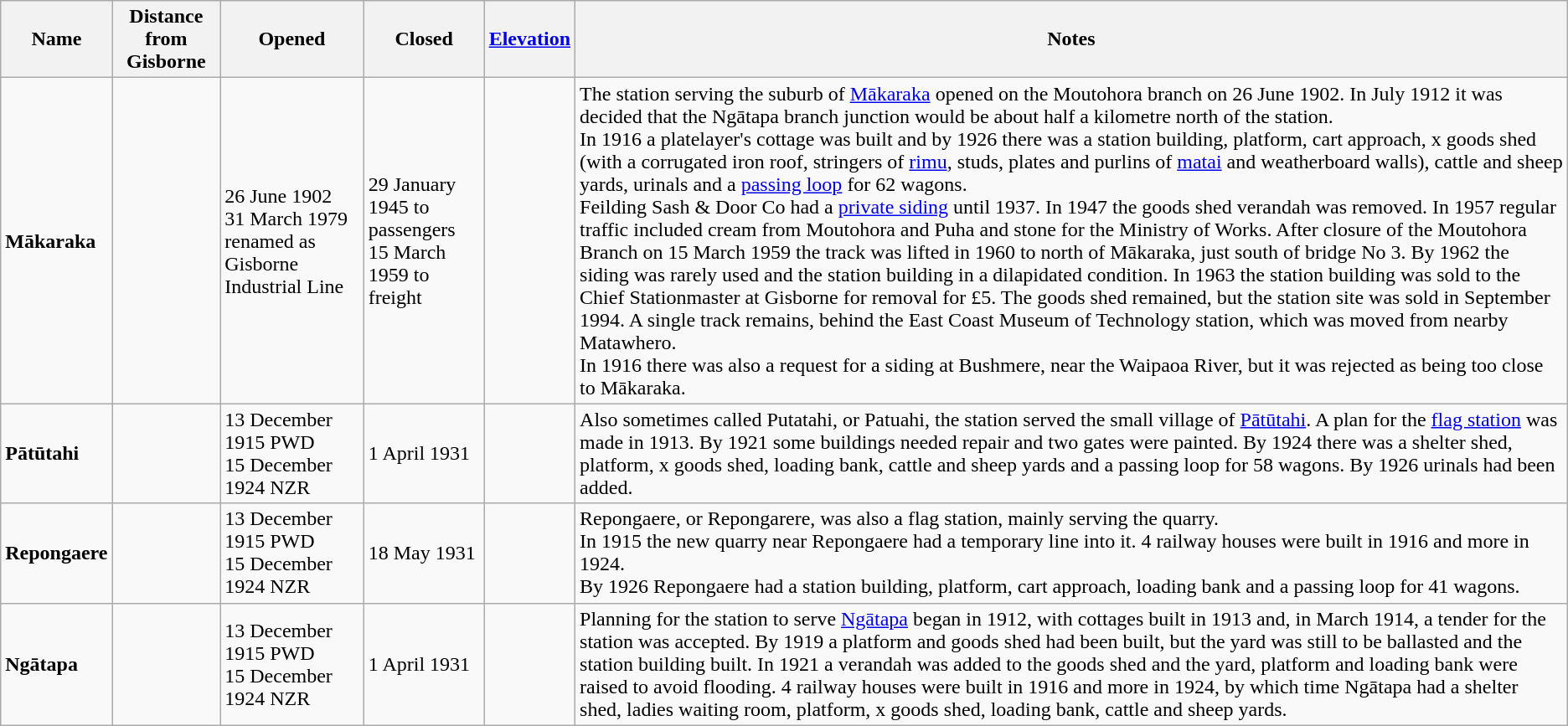<table class="wikitable sortable mw-collapsible mw-collapsed">
<tr>
<th>Name</th>
<th>Distance from Gisborne</th>
<th>Opened</th>
<th>Closed</th>
<th><a href='#'>Elevation</a></th>
<th>Notes</th>
</tr>
<tr>
<td><strong>Mākaraka</strong></td>
<td></td>
<td>26 June 1902<br>31 March 1979 renamed as Gisborne Industrial Line</td>
<td>29 January 1945 to passengers<br>15 March 1959 to freight</td>
<td></td>
<td>The station serving the suburb of <a href='#'>Mākaraka</a> opened on the Moutohora branch on 26 June 1902. In July 1912 it was decided that the Ngātapa branch junction would be about half a kilometre north of the station.<br>In 1916 a platelayer's cottage was built and by 1926 there was a station building, platform, cart approach,  x  goods shed (with a corrugated iron roof, stringers of <a href='#'>rimu</a>, studs, plates and purlins of <a href='#'>matai</a> and weatherboard walls), cattle and sheep yards, urinals and a <a href='#'>passing loop</a> for 62 wagons.<br>Feilding Sash & Door Co had a <a href='#'>private siding</a> until 1937. In 1947 the goods shed verandah was removed. In 1957 regular traffic included cream from Moutohora and Puha and stone for the Ministry of Works. After closure of the Moutohora Branch on 15 March 1959 the track was lifted in 1960 to  north of Mākaraka, just south of bridge No 3. By 1962 the siding was rarely used and the station building in a dilapidated condition. In 1963 the station building was sold to the Chief Stationmaster at Gisborne for removal for £5. The goods shed remained, but the station site was sold in September 1994. A single track remains, behind the East Coast Museum of Technology station, which was moved from nearby Matawhero.<br>In 1916 there was also a request for a siding at Bushmere, near the Waipaoa River, but it was rejected as being too close to Mākaraka.</td>
</tr>
<tr>
<td><strong>Pātūtahi</strong></td>
<td></td>
<td>13 December 1915 PWD<br>15 December 1924 NZR</td>
<td>1 April 1931</td>
<td></td>
<td>Also sometimes called Putatahi, or Patuahi, the station served the small village of <a href='#'>Pātūtahi</a>. A plan for the <a href='#'>flag station</a> was made in 1913. By 1921 some buildings needed repair and two  gates were painted. By 1924 there was a shelter shed, platform,  x  goods shed, loading bank, cattle and sheep yards and a passing loop for 58 wagons. By 1926 urinals had been added.</td>
</tr>
<tr>
<td><strong>Repongaere</strong></td>
<td></td>
<td>13 December 1915 PWD<br>15 December 1924 NZR</td>
<td>18 May 1931</td>
<td></td>
<td>Repongaere, or Repongarere, was also a flag station, mainly serving the quarry.<br>In 1915 the new quarry near Repongaere had a temporary line into it. 4 railway houses were built in 1916 and more in 1924.<br>By 1926 Repongaere had a station building, platform, cart approach, loading bank and a passing loop for 41 wagons.</td>
</tr>
<tr>
<td><strong>Ngātapa</strong></td>
<td></td>
<td>13 December 1915 PWD<br>15 December 1924 NZR</td>
<td>1 April 1931</td>
<td></td>
<td>Planning for the station to serve <a href='#'>Ngātapa</a> began in 1912,  with cottages built in 1913 and, in March 1914, a tender for the station was accepted. By 1919 a platform and goods shed had been built, but the yard was still to be ballasted and the station building built. In 1921 a verandah was added to the goods shed and the yard, platform and loading bank were raised to avoid flooding. 4 railway houses were built in 1916 and more in 1924, by which time Ngātapa had a shelter shed, ladies waiting room, platform,  x  goods shed, loading bank, cattle and sheep yards.</td>
</tr>
</table>
